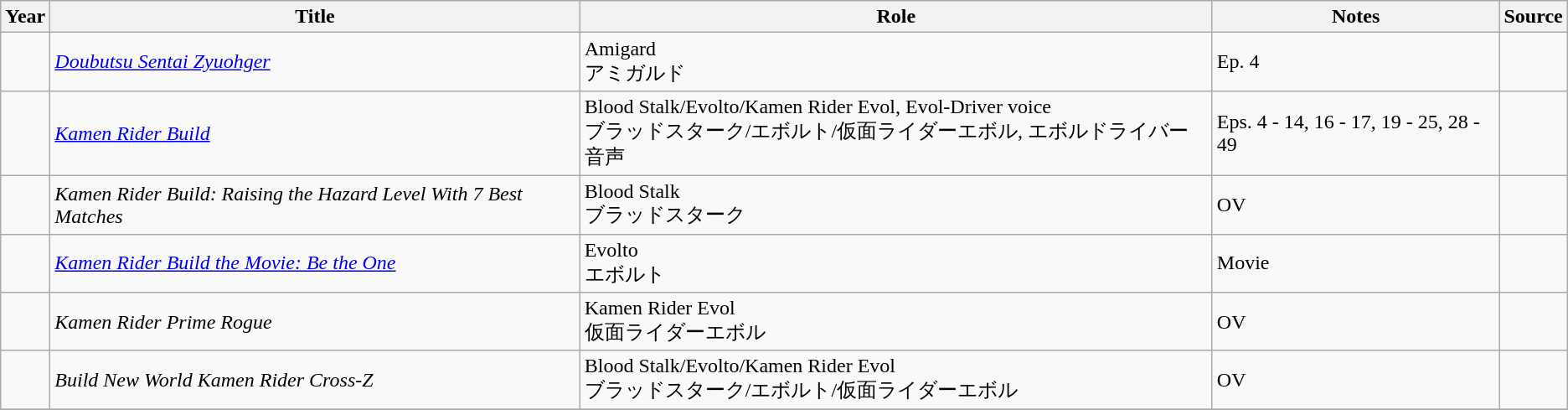<table class="wikitable sortable plainrowheaders">
<tr>
<th>Year</th>
<th>Title</th>
<th>Role</th>
<th class="unsortable">Notes</th>
<th class="unsortable">Source</th>
</tr>
<tr>
<td></td>
<td><em><a href='#'>Doubutsu Sentai Zyuohger</a></em></td>
<td>Amigard<br>アミガルド</td>
<td>Ep. 4</td>
<td></td>
</tr>
<tr>
<td></td>
<td><em><a href='#'>Kamen Rider Build</a></em></td>
<td>Blood Stalk/Evolto/Kamen Rider Evol, Evol-Driver voice<br>ブラッドスターク/エボルト/仮面ライダーエボル, エボルドライバー音声</td>
<td>Eps. 4 - 14, 16 - 17, 19 - 25, 28 - 49</td>
<td></td>
</tr>
<tr>
<td></td>
<td><em>Kamen Rider Build: Raising the Hazard Level With 7 Best Matches</em></td>
<td>Blood Stalk<br>ブラッドスターク</td>
<td>OV</td>
<td></td>
</tr>
<tr>
<td></td>
<td><em><a href='#'>Kamen Rider Build the Movie: Be the One</a></em></td>
<td>Evolto<br>エボルト</td>
<td>Movie</td>
<td></td>
</tr>
<tr>
<td></td>
<td><em>Kamen Rider Prime Rogue</em></td>
<td>Kamen Rider Evol<br>仮面ライダーエボル</td>
<td>OV</td>
<td></td>
</tr>
<tr>
<td></td>
<td><em>Build New World Kamen Rider Cross-Z </em></td>
<td>Blood Stalk/Evolto/Kamen Rider Evol<br>ブラッドスターク/エボルト/仮面ライダーエボル</td>
<td>OV</td>
<td></td>
</tr>
<tr>
</tr>
</table>
